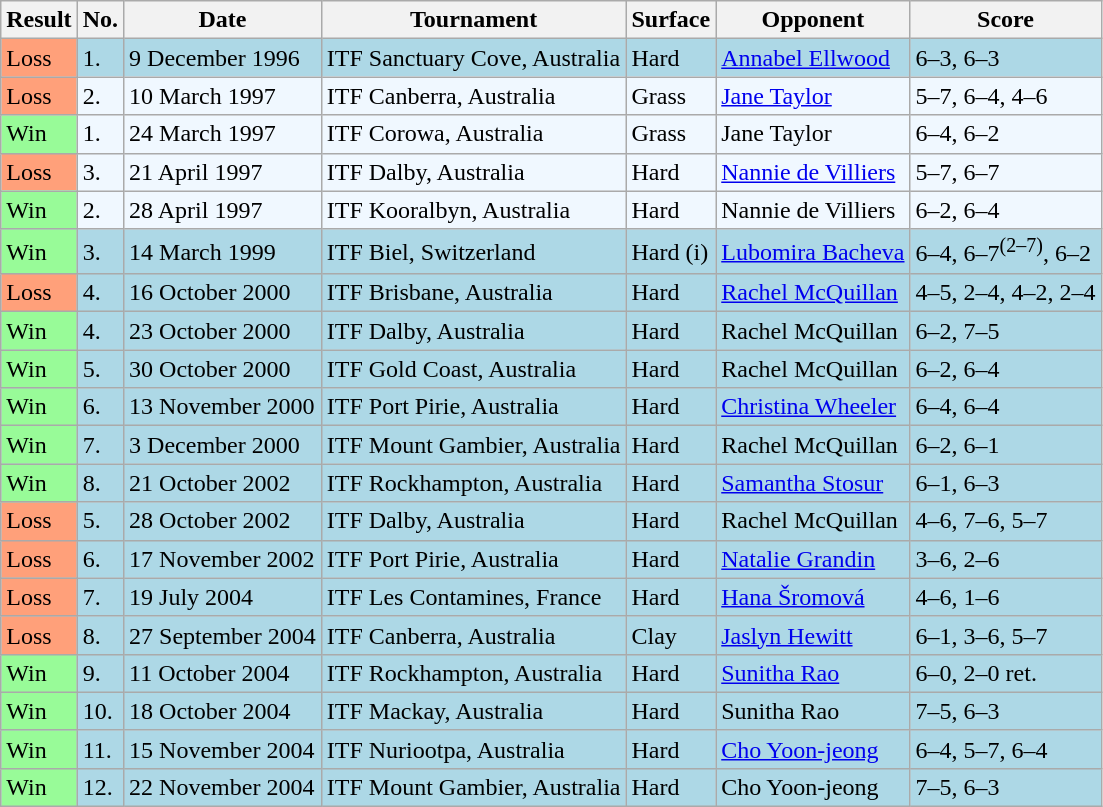<table class="sortable wikitable">
<tr>
<th>Result</th>
<th>No.</th>
<th>Date</th>
<th>Tournament</th>
<th>Surface</th>
<th>Opponent</th>
<th class="unsortable">Score</th>
</tr>
<tr style="background:lightblue;">
<td style="background:#ffa07a;">Loss</td>
<td>1.</td>
<td>9 December 1996</td>
<td>ITF Sanctuary Cove, Australia</td>
<td>Hard</td>
<td> <a href='#'>Annabel Ellwood</a></td>
<td>6–3, 6–3</td>
</tr>
<tr style="background:#f0f8ff;">
<td style="background:#ffa07a;">Loss</td>
<td>2.</td>
<td>10 March 1997</td>
<td>ITF Canberra, Australia</td>
<td>Grass</td>
<td> <a href='#'>Jane Taylor</a></td>
<td>5–7, 6–4, 4–6</td>
</tr>
<tr style="background:#f0f8ff;">
<td style="background:#98fb98;">Win</td>
<td>1.</td>
<td>24 March 1997</td>
<td>ITF Corowa, Australia</td>
<td>Grass</td>
<td> Jane Taylor</td>
<td>6–4, 6–2</td>
</tr>
<tr style="background:#f0f8ff;">
<td style="background:#ffa07a;">Loss</td>
<td>3.</td>
<td>21 April 1997</td>
<td>ITF Dalby, Australia</td>
<td>Hard</td>
<td> <a href='#'>Nannie de Villiers</a></td>
<td>5–7, 6–7</td>
</tr>
<tr style="background:#f0f8ff;">
<td style="background:#98fb98;">Win</td>
<td>2.</td>
<td>28 April 1997</td>
<td>ITF Kooralbyn, Australia</td>
<td>Hard</td>
<td> Nannie de Villiers</td>
<td>6–2, 6–4</td>
</tr>
<tr style="background:lightblue;">
<td style="background:#98fb98;">Win</td>
<td>3.</td>
<td>14 March 1999</td>
<td>ITF Biel, Switzerland</td>
<td>Hard (i)</td>
<td> <a href='#'>Lubomira Bacheva</a></td>
<td>6–4, 6–7<sup>(2–7)</sup>, 6–2</td>
</tr>
<tr style="background:lightblue;">
<td style="background:#ffa07a;">Loss</td>
<td>4.</td>
<td>16 October 2000</td>
<td>ITF Brisbane, Australia</td>
<td>Hard</td>
<td> <a href='#'>Rachel McQuillan</a></td>
<td>4–5, 2–4, 4–2, 2–4</td>
</tr>
<tr style="background:lightblue;">
<td style="background:#98fb98;">Win</td>
<td>4.</td>
<td>23 October 2000</td>
<td>ITF Dalby, Australia</td>
<td>Hard</td>
<td> Rachel McQuillan</td>
<td>6–2, 7–5</td>
</tr>
<tr style="background:lightblue;">
<td style="background:#98fb98;">Win</td>
<td>5.</td>
<td>30 October 2000</td>
<td>ITF Gold Coast, Australia</td>
<td>Hard</td>
<td> Rachel McQuillan</td>
<td>6–2, 6–4</td>
</tr>
<tr style="background:lightblue;">
<td style="background:#98fb98;">Win</td>
<td>6.</td>
<td>13 November 2000</td>
<td>ITF Port Pirie, Australia</td>
<td>Hard</td>
<td> <a href='#'>Christina Wheeler</a></td>
<td>6–4, 6–4</td>
</tr>
<tr style="background:lightblue;">
<td style="background:#98fb98;">Win</td>
<td>7.</td>
<td>3 December 2000</td>
<td>ITF Mount Gambier, Australia</td>
<td>Hard</td>
<td> Rachel McQuillan</td>
<td>6–2, 6–1</td>
</tr>
<tr style="background:lightblue;">
<td style="background:#98fb98;">Win</td>
<td>8.</td>
<td>21 October 2002</td>
<td>ITF Rockhampton, Australia</td>
<td>Hard</td>
<td> <a href='#'>Samantha Stosur</a></td>
<td>6–1, 6–3</td>
</tr>
<tr style="background:lightblue;">
<td style="background:#ffa07a;">Loss</td>
<td>5.</td>
<td>28 October 2002</td>
<td>ITF Dalby, Australia</td>
<td>Hard</td>
<td> Rachel McQuillan</td>
<td>4–6, 7–6, 5–7</td>
</tr>
<tr style="background:lightblue;">
<td style="background:#ffa07a;">Loss</td>
<td>6.</td>
<td>17 November 2002</td>
<td>ITF Port Pirie, Australia</td>
<td>Hard</td>
<td> <a href='#'>Natalie Grandin</a></td>
<td>3–6, 2–6</td>
</tr>
<tr style="background:lightblue;">
<td style="background:#ffa07a;">Loss</td>
<td>7.</td>
<td>19 July 2004</td>
<td>ITF Les Contamines, France</td>
<td>Hard</td>
<td> <a href='#'>Hana Šromová</a></td>
<td>4–6, 1–6</td>
</tr>
<tr style="background:lightblue;">
<td style="background:#ffa07a;">Loss</td>
<td>8.</td>
<td>27 September 2004</td>
<td>ITF Canberra, Australia</td>
<td>Clay</td>
<td> <a href='#'>Jaslyn Hewitt</a></td>
<td>6–1, 3–6, 5–7</td>
</tr>
<tr style="background:lightblue;">
<td style="background:#98fb98;">Win</td>
<td>9.</td>
<td>11 October 2004</td>
<td>ITF Rockhampton, Australia</td>
<td>Hard</td>
<td> <a href='#'>Sunitha Rao</a></td>
<td>6–0, 2–0 ret.</td>
</tr>
<tr style="background:lightblue;">
<td style="background:#98fb98;">Win</td>
<td>10.</td>
<td>18 October 2004</td>
<td>ITF Mackay, Australia</td>
<td>Hard</td>
<td> Sunitha Rao</td>
<td>7–5, 6–3</td>
</tr>
<tr style="background:lightblue;">
<td style="background:#98fb98;">Win</td>
<td>11.</td>
<td>15 November 2004</td>
<td>ITF Nuriootpa, Australia</td>
<td>Hard</td>
<td> <a href='#'>Cho Yoon-jeong</a></td>
<td>6–4, 5–7, 6–4</td>
</tr>
<tr style="background:lightblue;">
<td style="background:#98fb98;">Win</td>
<td>12.</td>
<td>22 November 2004</td>
<td>ITF Mount Gambier, Australia</td>
<td>Hard</td>
<td> Cho Yoon-jeong</td>
<td>7–5, 6–3</td>
</tr>
</table>
